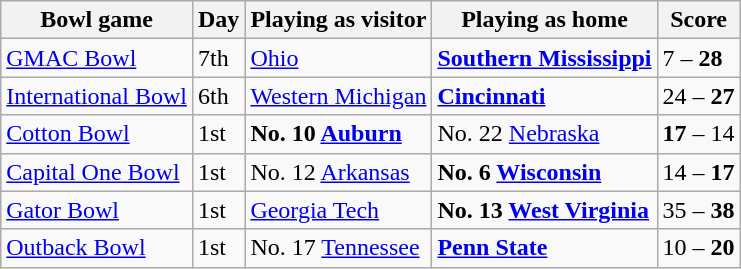<table class="wikitable">
<tr>
<th>Bowl game</th>
<th>Day</th>
<th>Playing as visitor</th>
<th>Playing as home</th>
<th>Score</th>
</tr>
<tr>
<td><a href='#'>GMAC Bowl</a></td>
<td>7th</td>
<td><a href='#'>Ohio</a></td>
<td><strong><a href='#'>Southern Mississippi</a></strong></td>
<td>7 – <strong>28</strong></td>
</tr>
<tr>
<td><a href='#'>International Bowl</a></td>
<td>6th</td>
<td><a href='#'>Western Michigan</a></td>
<td><strong><a href='#'>Cincinnati</a></strong></td>
<td>24 – <strong>27</strong></td>
</tr>
<tr>
<td><a href='#'>Cotton Bowl</a></td>
<td>1st</td>
<td><strong>No. 10 <a href='#'>Auburn</a></strong></td>
<td>No. 22 <a href='#'>Nebraska</a></td>
<td><strong>17</strong> – 14</td>
</tr>
<tr>
<td><a href='#'>Capital One Bowl</a></td>
<td>1st</td>
<td>No. 12 <a href='#'>Arkansas</a></td>
<td><strong>No. 6 <a href='#'>Wisconsin</a></strong></td>
<td>14 – <strong>17</strong></td>
</tr>
<tr>
<td><a href='#'>Gator Bowl</a></td>
<td>1st</td>
<td><a href='#'>Georgia Tech</a></td>
<td><strong>No. 13 <a href='#'>West Virginia</a></strong></td>
<td>35 – <strong>38</strong></td>
</tr>
<tr>
<td><a href='#'>Outback Bowl</a></td>
<td>1st</td>
<td>No. 17 <a href='#'>Tennessee</a></td>
<td><strong><a href='#'>Penn State</a></strong></td>
<td>10 – <strong>20</strong></td>
</tr>
</table>
